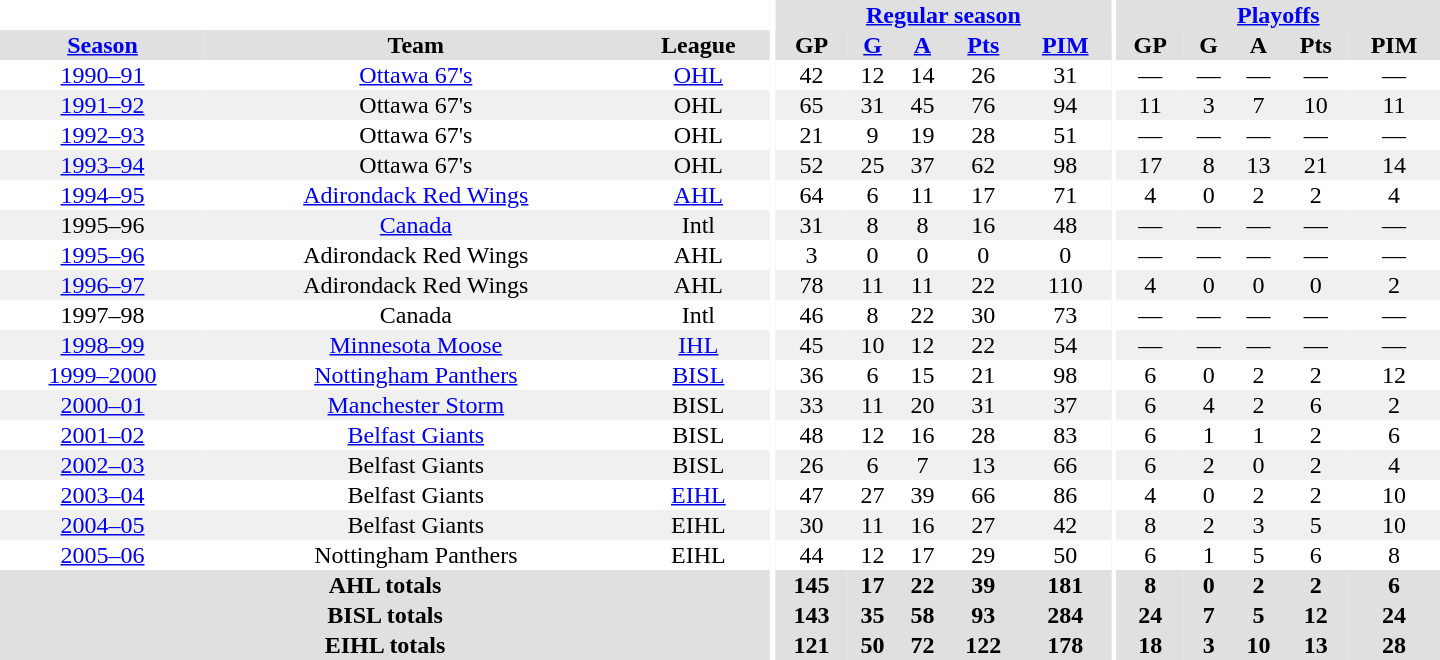<table border="0" cellpadding="1" cellspacing="0" style="text-align:center; width:60em">
<tr bgcolor="#e0e0e0">
<th colspan="3" bgcolor="#ffffff"></th>
<th rowspan="99" bgcolor="#ffffff"></th>
<th colspan="5"><a href='#'>Regular season</a></th>
<th rowspan="99" bgcolor="#ffffff"></th>
<th colspan="5"><a href='#'>Playoffs</a></th>
</tr>
<tr bgcolor="#e0e0e0">
<th><a href='#'>Season</a></th>
<th>Team</th>
<th>League</th>
<th>GP</th>
<th><a href='#'>G</a></th>
<th><a href='#'>A</a></th>
<th><a href='#'>Pts</a></th>
<th><a href='#'>PIM</a></th>
<th>GP</th>
<th>G</th>
<th>A</th>
<th>Pts</th>
<th>PIM</th>
</tr>
<tr>
<td><a href='#'>1990–91</a></td>
<td><a href='#'>Ottawa 67's</a></td>
<td><a href='#'>OHL</a></td>
<td>42</td>
<td>12</td>
<td>14</td>
<td>26</td>
<td>31</td>
<td>—</td>
<td>—</td>
<td>—</td>
<td>—</td>
<td>—</td>
</tr>
<tr bgcolor="#f0f0f0">
<td><a href='#'>1991–92</a></td>
<td>Ottawa 67's</td>
<td>OHL</td>
<td>65</td>
<td>31</td>
<td>45</td>
<td>76</td>
<td>94</td>
<td>11</td>
<td>3</td>
<td>7</td>
<td>10</td>
<td>11</td>
</tr>
<tr>
<td><a href='#'>1992–93</a></td>
<td>Ottawa 67's</td>
<td>OHL</td>
<td>21</td>
<td>9</td>
<td>19</td>
<td>28</td>
<td>51</td>
<td>—</td>
<td>—</td>
<td>—</td>
<td>—</td>
<td>—</td>
</tr>
<tr bgcolor="#f0f0f0">
<td><a href='#'>1993–94</a></td>
<td>Ottawa 67's</td>
<td>OHL</td>
<td>52</td>
<td>25</td>
<td>37</td>
<td>62</td>
<td>98</td>
<td>17</td>
<td>8</td>
<td>13</td>
<td>21</td>
<td>14</td>
</tr>
<tr>
<td><a href='#'>1994–95</a></td>
<td><a href='#'>Adirondack Red Wings</a></td>
<td><a href='#'>AHL</a></td>
<td>64</td>
<td>6</td>
<td>11</td>
<td>17</td>
<td>71</td>
<td>4</td>
<td>0</td>
<td>2</td>
<td>2</td>
<td>4</td>
</tr>
<tr bgcolor="#f0f0f0">
<td>1995–96</td>
<td><a href='#'>Canada</a></td>
<td>Intl</td>
<td>31</td>
<td>8</td>
<td>8</td>
<td>16</td>
<td>48</td>
<td>—</td>
<td>—</td>
<td>—</td>
<td>—</td>
<td>—</td>
</tr>
<tr>
<td><a href='#'>1995–96</a></td>
<td>Adirondack Red Wings</td>
<td>AHL</td>
<td>3</td>
<td>0</td>
<td>0</td>
<td>0</td>
<td>0</td>
<td>—</td>
<td>—</td>
<td>—</td>
<td>—</td>
<td>—</td>
</tr>
<tr bgcolor="#f0f0f0">
<td><a href='#'>1996–97</a></td>
<td>Adirondack Red Wings</td>
<td>AHL</td>
<td>78</td>
<td>11</td>
<td>11</td>
<td>22</td>
<td>110</td>
<td>4</td>
<td>0</td>
<td>0</td>
<td>0</td>
<td>2</td>
</tr>
<tr>
<td>1997–98</td>
<td>Canada</td>
<td>Intl</td>
<td>46</td>
<td>8</td>
<td>22</td>
<td>30</td>
<td>73</td>
<td>—</td>
<td>—</td>
<td>—</td>
<td>—</td>
<td>—</td>
</tr>
<tr bgcolor="#f0f0f0">
<td><a href='#'>1998–99</a></td>
<td><a href='#'>Minnesota Moose</a></td>
<td><a href='#'>IHL</a></td>
<td>45</td>
<td>10</td>
<td>12</td>
<td>22</td>
<td>54</td>
<td>—</td>
<td>—</td>
<td>—</td>
<td>—</td>
<td>—</td>
</tr>
<tr>
<td><a href='#'>1999–2000</a></td>
<td><a href='#'>Nottingham Panthers</a></td>
<td><a href='#'>BISL</a></td>
<td>36</td>
<td>6</td>
<td>15</td>
<td>21</td>
<td>98</td>
<td>6</td>
<td>0</td>
<td>2</td>
<td>2</td>
<td>12</td>
</tr>
<tr bgcolor="#f0f0f0">
<td><a href='#'>2000–01</a></td>
<td><a href='#'>Manchester Storm</a></td>
<td>BISL</td>
<td>33</td>
<td>11</td>
<td>20</td>
<td>31</td>
<td>37</td>
<td>6</td>
<td>4</td>
<td>2</td>
<td>6</td>
<td>2</td>
</tr>
<tr>
<td><a href='#'>2001–02</a></td>
<td><a href='#'>Belfast Giants</a></td>
<td>BISL</td>
<td>48</td>
<td>12</td>
<td>16</td>
<td>28</td>
<td>83</td>
<td>6</td>
<td>1</td>
<td>1</td>
<td>2</td>
<td>6</td>
</tr>
<tr bgcolor="#f0f0f0">
<td><a href='#'>2002–03</a></td>
<td>Belfast Giants</td>
<td>BISL</td>
<td>26</td>
<td>6</td>
<td>7</td>
<td>13</td>
<td>66</td>
<td>6</td>
<td>2</td>
<td>0</td>
<td>2</td>
<td>4</td>
</tr>
<tr>
<td><a href='#'>2003–04</a></td>
<td>Belfast Giants</td>
<td><a href='#'>EIHL</a></td>
<td>47</td>
<td>27</td>
<td>39</td>
<td>66</td>
<td>86</td>
<td>4</td>
<td>0</td>
<td>2</td>
<td>2</td>
<td>10</td>
</tr>
<tr bgcolor="#f0f0f0">
<td><a href='#'>2004–05</a></td>
<td>Belfast Giants</td>
<td>EIHL</td>
<td>30</td>
<td>11</td>
<td>16</td>
<td>27</td>
<td>42</td>
<td>8</td>
<td>2</td>
<td>3</td>
<td>5</td>
<td>10</td>
</tr>
<tr>
<td><a href='#'>2005–06</a></td>
<td>Nottingham Panthers</td>
<td>EIHL</td>
<td>44</td>
<td>12</td>
<td>17</td>
<td>29</td>
<td>50</td>
<td>6</td>
<td>1</td>
<td>5</td>
<td>6</td>
<td>8</td>
</tr>
<tr bgcolor="#e0e0e0">
<th colspan="3">AHL totals</th>
<th>145</th>
<th>17</th>
<th>22</th>
<th>39</th>
<th>181</th>
<th>8</th>
<th>0</th>
<th>2</th>
<th>2</th>
<th>6</th>
</tr>
<tr bgcolor="#e0e0e0">
<th colspan="3">BISL totals</th>
<th>143</th>
<th>35</th>
<th>58</th>
<th>93</th>
<th>284</th>
<th>24</th>
<th>7</th>
<th>5</th>
<th>12</th>
<th>24</th>
</tr>
<tr bgcolor="#e0e0e0">
<th colspan="3">EIHL totals</th>
<th>121</th>
<th>50</th>
<th>72</th>
<th>122</th>
<th>178</th>
<th>18</th>
<th>3</th>
<th>10</th>
<th>13</th>
<th>28</th>
</tr>
</table>
